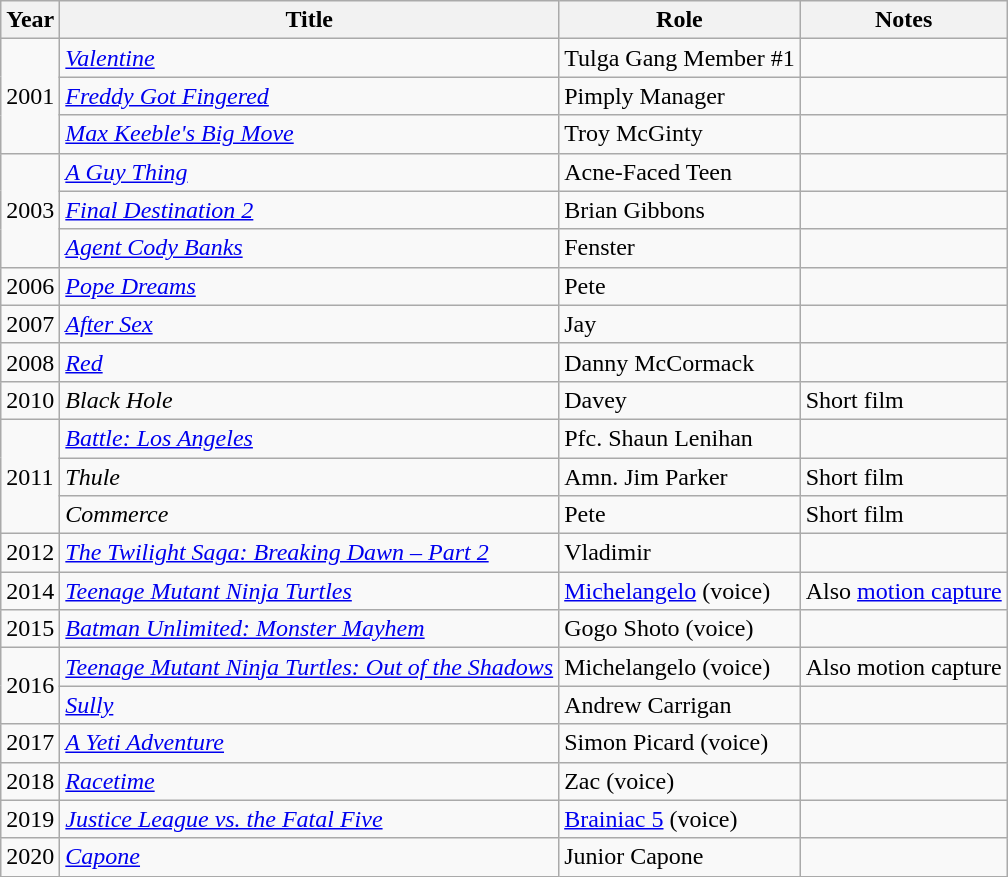<table class="wikitable sortable">
<tr>
<th>Year</th>
<th>Title</th>
<th>Role</th>
<th class=unsortable>Notes</th>
</tr>
<tr>
<td rowspan="3">2001</td>
<td><em><a href='#'>Valentine</a></em></td>
<td>Tulga Gang Member #1</td>
<td></td>
</tr>
<tr>
<td><em><a href='#'>Freddy Got Fingered</a></em></td>
<td>Pimply Manager</td>
<td></td>
</tr>
<tr>
<td><em><a href='#'>Max Keeble's Big Move</a></em></td>
<td>Troy McGinty</td>
<td></td>
</tr>
<tr>
<td rowspan="3">2003</td>
<td data-sort-value="Guy Thing, A"><em><a href='#'>A Guy Thing</a></em></td>
<td>Acne-Faced Teen</td>
<td></td>
</tr>
<tr>
<td><em><a href='#'>Final Destination 2</a></em></td>
<td>Brian Gibbons</td>
<td></td>
</tr>
<tr>
<td><em><a href='#'>Agent Cody Banks</a></em></td>
<td>Fenster</td>
<td></td>
</tr>
<tr>
<td>2006</td>
<td><em><a href='#'>Pope Dreams</a></em></td>
<td>Pete</td>
<td></td>
</tr>
<tr>
<td>2007</td>
<td><em><a href='#'>After Sex</a></em></td>
<td>Jay</td>
<td></td>
</tr>
<tr>
<td>2008</td>
<td><em><a href='#'>Red</a></em></td>
<td>Danny McCormack</td>
<td></td>
</tr>
<tr>
<td>2010</td>
<td><em>Black Hole</em></td>
<td>Davey</td>
<td>Short film</td>
</tr>
<tr>
<td rowspan="3">2011</td>
<td><em><a href='#'>Battle: Los Angeles</a></em></td>
<td>Pfc. Shaun Lenihan</td>
<td></td>
</tr>
<tr>
<td><em>Thule</em></td>
<td>Amn. Jim Parker</td>
<td>Short film</td>
</tr>
<tr>
<td><em>Commerce</em></td>
<td>Pete</td>
<td>Short film</td>
</tr>
<tr>
<td>2012</td>
<td data-sort-value="Twilight Saga: Breaking Dawn – Part 2, The"><em><a href='#'>The Twilight Saga: Breaking Dawn – Part 2</a></em></td>
<td>Vladimir</td>
<td></td>
</tr>
<tr>
<td>2014</td>
<td><em><a href='#'>Teenage Mutant Ninja Turtles</a></em></td>
<td><a href='#'>Michelangelo</a> (voice)</td>
<td>Also <a href='#'>motion capture</a></td>
</tr>
<tr>
<td>2015</td>
<td><em><a href='#'>Batman Unlimited: Monster Mayhem</a></em></td>
<td>Gogo Shoto (voice)</td>
<td></td>
</tr>
<tr>
<td rowspan="2">2016</td>
<td><em><a href='#'>Teenage Mutant Ninja Turtles: Out of the Shadows</a></em></td>
<td>Michelangelo (voice)</td>
<td>Also motion capture</td>
</tr>
<tr>
<td><em><a href='#'>Sully</a></em></td>
<td>Andrew Carrigan</td>
<td></td>
</tr>
<tr>
<td>2017</td>
<td data-sort-value="Yeti Adventure, A"><em><a href='#'>A Yeti Adventure</a></em></td>
<td>Simon Picard (voice)</td>
<td></td>
</tr>
<tr>
<td>2018</td>
<td><em><a href='#'>Racetime</a></em></td>
<td>Zac (voice)</td>
<td></td>
</tr>
<tr>
<td>2019</td>
<td><em><a href='#'>Justice League vs. the Fatal Five</a></em></td>
<td><a href='#'>Brainiac 5</a> (voice)</td>
<td></td>
</tr>
<tr>
<td>2020</td>
<td><em><a href='#'>Capone</a></em></td>
<td>Junior Capone</td>
<td></td>
</tr>
</table>
